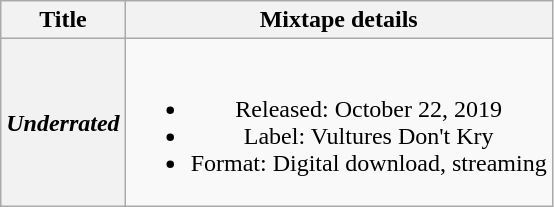<table class="wikitable plainrowheaders" style="text-align:center;">
<tr>
<th>Title</th>
<th>Mixtape details</th>
</tr>
<tr>
<th scope="row"><em>Underrated</em></th>
<td><br><ul><li>Released: October 22, 2019</li><li>Label: Vultures Don't Kry</li><li>Format: Digital download, streaming</li></ul></td>
</tr>
</table>
